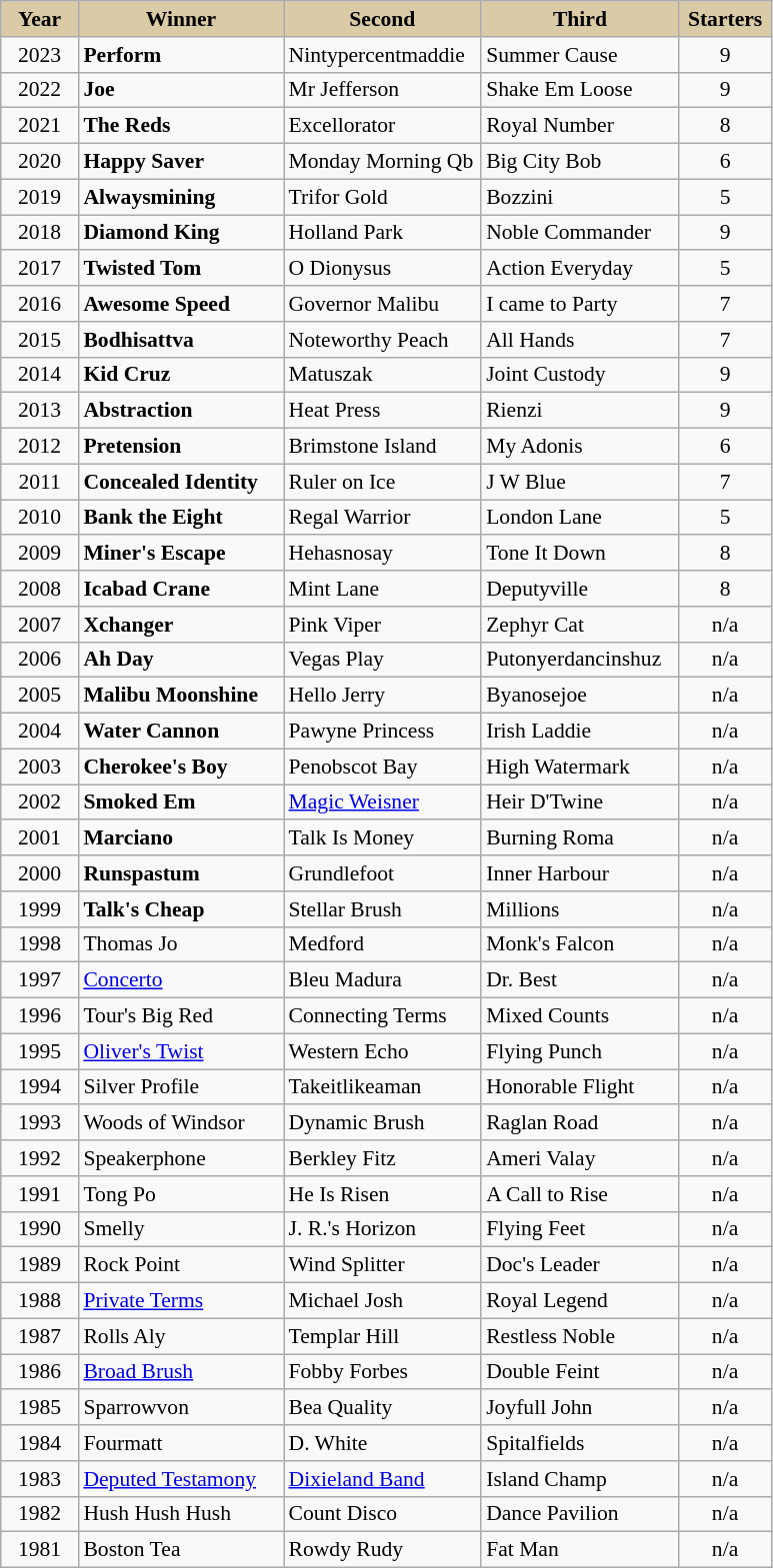<table class = "wikitable sortable" | border="1" cellpadding="0" style="border-collapse: collapse; font-size:90%">
<tr bgcolor="#DACAA5" align="center">
<td width="45px"><strong>Year</strong> <br></td>
<td width="130px"><strong>Winner</strong> <br></td>
<td width="125px"><strong>Second</strong> <br></td>
<td width="125px"><strong>Third</strong> <br></td>
<td width="55px"><strong>Starters</strong></td>
</tr>
<tr>
<td align="center">2023</td>
<td><strong>Perform</strong></td>
<td>Nintypercentmaddie</td>
<td>Summer Cause</td>
<td align="center">9</td>
</tr>
<tr>
<td align="center">2022</td>
<td><strong>Joe</strong></td>
<td>Mr Jefferson</td>
<td>Shake Em Loose</td>
<td align="center">9</td>
</tr>
<tr>
<td align="center">2021</td>
<td><strong>The Reds</strong></td>
<td>Excellorator</td>
<td>Royal Number</td>
<td align="center">8</td>
</tr>
<tr>
<td align="center">2020</td>
<td><strong>Happy Saver</strong></td>
<td>Monday Morning Qb</td>
<td>Big City Bob</td>
<td align="center">6</td>
</tr>
<tr>
<td align=center>2019</td>
<td><strong>Alwaysmining</strong></td>
<td>Trifor Gold</td>
<td>Bozzini</td>
<td align=center>5</td>
</tr>
<tr>
<td align=center>2018</td>
<td><strong>Diamond King</strong></td>
<td>Holland Park</td>
<td>Noble Commander</td>
<td align=center>9</td>
</tr>
<tr>
<td align=center>2017</td>
<td><strong>Twisted Tom</strong></td>
<td>O Dionysus</td>
<td>Action Everyday</td>
<td align=center>5</td>
</tr>
<tr>
<td align=center>2016</td>
<td><strong>Awesome Speed</strong></td>
<td>Governor Malibu</td>
<td>I came to Party</td>
<td align=center>7</td>
</tr>
<tr>
<td align=center>2015</td>
<td><strong>Bodhisattva</strong></td>
<td>Noteworthy Peach</td>
<td>All Hands</td>
<td align=center>7</td>
</tr>
<tr>
<td align=center>2014</td>
<td><strong>Kid Cruz</strong></td>
<td>Matuszak</td>
<td>Joint Custody</td>
<td align=center>9</td>
</tr>
<tr>
<td align=center>2013</td>
<td><strong>Abstraction</strong></td>
<td>Heat Press</td>
<td>Rienzi</td>
<td align=center>9</td>
</tr>
<tr>
<td align=center>2012</td>
<td><strong>Pretension</strong></td>
<td>Brimstone Island</td>
<td>My Adonis</td>
<td align=center>6</td>
</tr>
<tr>
<td align=center>2011</td>
<td><strong>Concealed Identity</strong></td>
<td>Ruler on Ice</td>
<td>J W Blue</td>
<td align=center>7</td>
</tr>
<tr>
<td align=center>2010</td>
<td><strong>Bank the Eight</strong></td>
<td>Regal Warrior</td>
<td>London Lane</td>
<td align=center>5</td>
</tr>
<tr>
<td align=center>2009</td>
<td><strong>Miner's Escape</strong></td>
<td>Hehasnosay</td>
<td>Tone It Down</td>
<td align=center>8</td>
</tr>
<tr>
<td align=center>2008</td>
<td><strong>Icabad Crane</strong></td>
<td>Mint Lane</td>
<td>Deputyville</td>
<td align=center>8</td>
</tr>
<tr>
<td align=center>2007</td>
<td><strong>Xchanger</strong></td>
<td>Pink Viper</td>
<td>Zephyr Cat</td>
<td align=center>n/a</td>
</tr>
<tr>
<td align=center>2006</td>
<td><strong>Ah Day</strong></td>
<td>Vegas Play</td>
<td>Putonyerdancinshuz</td>
<td align=center>n/a</td>
</tr>
<tr>
<td align=center>2005</td>
<td><strong>Malibu Moonshine</strong></td>
<td>Hello Jerry</td>
<td>Byanosejoe</td>
<td align=center>n/a</td>
</tr>
<tr>
<td align=center>2004</td>
<td><strong>Water Cannon</strong></td>
<td>Pawyne Princess</td>
<td>Irish Laddie</td>
<td align=center>n/a</td>
</tr>
<tr>
<td align=center>2003</td>
<td><strong>Cherokee's Boy</strong></td>
<td>Penobscot Bay</td>
<td>High Watermark</td>
<td align=center>n/a</td>
</tr>
<tr>
<td align=center>2002</td>
<td><strong>Smoked Em</strong></td>
<td><a href='#'>Magic Weisner</a></td>
<td>Heir D'Twine</td>
<td align=center>n/a</td>
</tr>
<tr>
<td align=center>2001</td>
<td><strong>Marciano</strong></td>
<td>Talk Is Money</td>
<td>Burning Roma</td>
<td align=center>n/a</td>
</tr>
<tr>
<td align=center>2000</td>
<td><strong>Runspastum</strong></td>
<td>Grundlefoot</td>
<td>Inner Harbour</td>
<td align=center>n/a</td>
</tr>
<tr>
<td align=center>1999</td>
<td><strong>Talk's Cheap</strong></td>
<td>Stellar Brush</td>
<td>Millions</td>
<td align=center>n/a</td>
</tr>
<tr>
<td align=center>1998</td>
<td>Thomas Jo</td>
<td>Medford</td>
<td>Monk's Falcon</td>
<td align=center>n/a</td>
</tr>
<tr>
<td align=center>1997</td>
<td><a href='#'>Concerto</a></td>
<td>Bleu Madura</td>
<td>Dr. Best</td>
<td align=center>n/a</td>
</tr>
<tr>
<td align=center>1996</td>
<td>Tour's Big Red</td>
<td>Connecting Terms</td>
<td>Mixed Counts</td>
<td align=center>n/a</td>
</tr>
<tr>
<td align=center>1995</td>
<td><a href='#'>Oliver's Twist</a></td>
<td>Western Echo</td>
<td>Flying Punch</td>
<td align=center>n/a</td>
</tr>
<tr>
<td align=center>1994</td>
<td>Silver Profile</td>
<td>Takeitlikeaman</td>
<td>Honorable Flight</td>
<td align=center>n/a</td>
</tr>
<tr>
<td align=center>1993</td>
<td>Woods of Windsor</td>
<td>Dynamic Brush</td>
<td>Raglan Road</td>
<td align=center>n/a</td>
</tr>
<tr>
<td align=center>1992</td>
<td>Speakerphone</td>
<td>Berkley Fitz</td>
<td>Ameri Valay</td>
<td align=center>n/a</td>
</tr>
<tr>
<td align=center>1991</td>
<td>Tong Po</td>
<td>He Is Risen</td>
<td>A Call to Rise</td>
<td align=center>n/a</td>
</tr>
<tr>
<td align=center>1990</td>
<td>Smelly</td>
<td>J. R.'s Horizon</td>
<td>Flying Feet</td>
<td align=center>n/a</td>
</tr>
<tr>
<td align=center>1989</td>
<td>Rock Point</td>
<td>Wind Splitter</td>
<td>Doc's Leader</td>
<td align=center>n/a</td>
</tr>
<tr>
<td align=center>1988</td>
<td><a href='#'>Private Terms</a></td>
<td>Michael Josh</td>
<td>Royal Legend</td>
<td align=center>n/a</td>
</tr>
<tr>
<td align=center>1987</td>
<td>Rolls Aly</td>
<td>Templar Hill</td>
<td>Restless Noble</td>
<td align=center>n/a</td>
</tr>
<tr>
<td align=center>1986</td>
<td><a href='#'>Broad Brush</a></td>
<td>Fobby Forbes</td>
<td>Double Feint</td>
<td align=center>n/a</td>
</tr>
<tr>
<td align=center>1985</td>
<td>Sparrowvon</td>
<td>Bea Quality</td>
<td>Joyfull John</td>
<td align=center>n/a</td>
</tr>
<tr>
<td align=center>1984</td>
<td>Fourmatt</td>
<td>D. White</td>
<td>Spitalfields</td>
<td align=center>n/a</td>
</tr>
<tr>
<td align=center>1983</td>
<td><a href='#'>Deputed Testamony</a></td>
<td><a href='#'>Dixieland Band</a></td>
<td>Island Champ</td>
<td align=center>n/a</td>
</tr>
<tr>
<td align=center>1982</td>
<td>Hush Hush Hush</td>
<td>Count Disco</td>
<td>Dance Pavilion</td>
<td align=center>n/a</td>
</tr>
<tr>
<td align=center>1981</td>
<td>Boston Tea</td>
<td>Rowdy Rudy</td>
<td>Fat Man</td>
<td align=center>n/a</td>
</tr>
</table>
